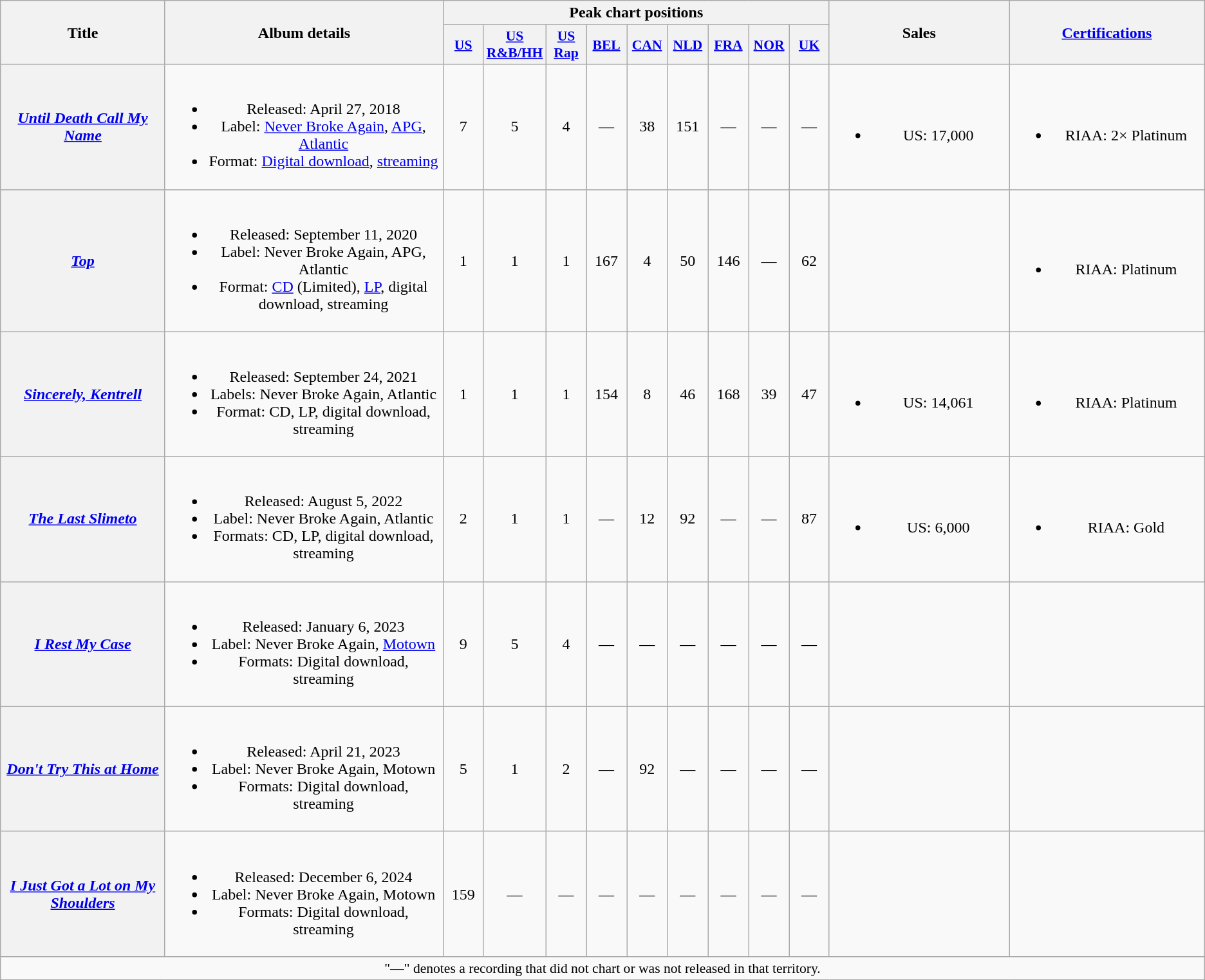<table class="wikitable plainrowheaders" style="text-align:center;" border="1">
<tr>
<th scope="col" rowspan="2" style="width:11em;">Title</th>
<th scope="col" rowspan="2" style="width:19em;">Album details</th>
<th scope="col" colspan="9">Peak chart positions</th>
<th scope="col" rowspan="2" style="width:12em;">Sales</th>
<th scope="col" rowspan="2" style="width:13em;"><a href='#'>Certifications</a></th>
</tr>
<tr>
<th scope="col" style="width:2.5em;font-size:90%;"><a href='#'>US</a><br></th>
<th scope="col" style="width:2.5em;font-size:90%;"><a href='#'>US<br>R&B/HH</a><br></th>
<th scope="col" style="width:2.5em;font-size:90%;"><a href='#'>US<br>Rap</a><br></th>
<th scope="col" style="width:2.5em;font-size:90%;"><a href='#'>BEL</a><br></th>
<th scope="col" style="width:2.5em;font-size:90%;"><a href='#'>CAN</a><br></th>
<th scope="col" style="width:2.5em;font-size:90%;"><a href='#'>NLD</a><br></th>
<th scope="col" style="width:2.5em;font-size:90%;"><a href='#'>FRA</a><br></th>
<th scope="col" style="width:2.5em;font-size:90%;"><a href='#'>NOR</a><br></th>
<th scope="col" style="width:2.5em;font-size:90%;"><a href='#'>UK</a><br></th>
</tr>
<tr>
<th scope="row"><em><a href='#'>Until Death Call My Name</a></em></th>
<td><br><ul><li>Released: April 27, 2018</li><li>Label: <a href='#'>Never Broke Again</a>, <a href='#'>APG</a>, <a href='#'>Atlantic</a></li><li>Format: <a href='#'>Digital download</a>, <a href='#'>streaming</a></li></ul></td>
<td>7</td>
<td>5</td>
<td>4</td>
<td>—</td>
<td>38</td>
<td>151</td>
<td>—</td>
<td>—</td>
<td>—</td>
<td><br><ul><li>US: 17,000</li></ul></td>
<td><br><ul><li>RIAA: 2× Platinum</li></ul></td>
</tr>
<tr>
<th scope="row"><em><a href='#'>Top</a></em></th>
<td><br><ul><li>Released: September 11, 2020</li><li>Label: Never Broke Again, APG, Atlantic</li><li>Format: <a href='#'>CD</a> (Limited), <a href='#'>LP</a>, digital download, streaming</li></ul></td>
<td>1</td>
<td>1</td>
<td>1</td>
<td>167</td>
<td>4</td>
<td>50</td>
<td>146</td>
<td>—</td>
<td>62</td>
<td></td>
<td><br><ul><li>RIAA: Platinum</li></ul></td>
</tr>
<tr>
<th scope="row"><em><a href='#'>Sincerely, Kentrell</a></em></th>
<td><br><ul><li>Released: September 24, 2021</li><li>Labels: Never Broke Again, Atlantic</li><li>Format: CD, LP, digital download, streaming</li></ul></td>
<td>1</td>
<td>1</td>
<td>1</td>
<td>154</td>
<td>8</td>
<td>46</td>
<td>168</td>
<td>39</td>
<td>47</td>
<td><br><ul><li>US: 14,061</li></ul></td>
<td><br><ul><li>RIAA: Platinum</li></ul></td>
</tr>
<tr>
<th scope="row"><em><a href='#'>The Last Slimeto</a></em></th>
<td><br><ul><li>Released: August 5, 2022</li><li>Label: Never Broke Again, Atlantic</li><li>Formats: CD, LP, digital download, streaming</li></ul></td>
<td>2</td>
<td>1</td>
<td>1</td>
<td>—</td>
<td>12</td>
<td>92</td>
<td>—</td>
<td>—</td>
<td>87</td>
<td><br><ul><li>US: 6,000</li></ul></td>
<td><br><ul><li>RIAA: Gold</li></ul></td>
</tr>
<tr>
<th scope="row"><em><a href='#'>I Rest My Case</a></em></th>
<td><br><ul><li>Released: January 6, 2023</li><li>Label: Never Broke Again, <a href='#'>Motown</a></li><li>Formats: Digital download, streaming</li></ul></td>
<td>9</td>
<td>5</td>
<td>4</td>
<td>—</td>
<td>—</td>
<td>—</td>
<td>—</td>
<td>—</td>
<td>—</td>
<td></td>
<td></td>
</tr>
<tr>
<th scope="row"><em><a href='#'>Don't Try This at Home</a></em></th>
<td><br><ul><li>Released: April 21, 2023</li><li>Label: Never Broke Again, Motown</li><li>Formats: Digital download, streaming</li></ul></td>
<td>5</td>
<td>1</td>
<td>2</td>
<td>—</td>
<td>92</td>
<td>—</td>
<td>—</td>
<td>—</td>
<td>—</td>
<td></td>
<td></td>
</tr>
<tr>
<th scope="row"><em><a href='#'>I Just Got a Lot on My Shoulders</a></em></th>
<td><br><ul><li>Released: December 6, 2024</li><li>Label: Never Broke Again, Motown</li><li>Formats: Digital download, streaming</li></ul></td>
<td>159</td>
<td>—</td>
<td>—</td>
<td>—</td>
<td>—</td>
<td>—</td>
<td>—</td>
<td>—</td>
<td>—</td>
<td></td>
<td></td>
</tr>
<tr>
<td colspan="16" style="font-size:90%">"—" denotes a recording that did not chart or was not released in that territory.</td>
</tr>
</table>
